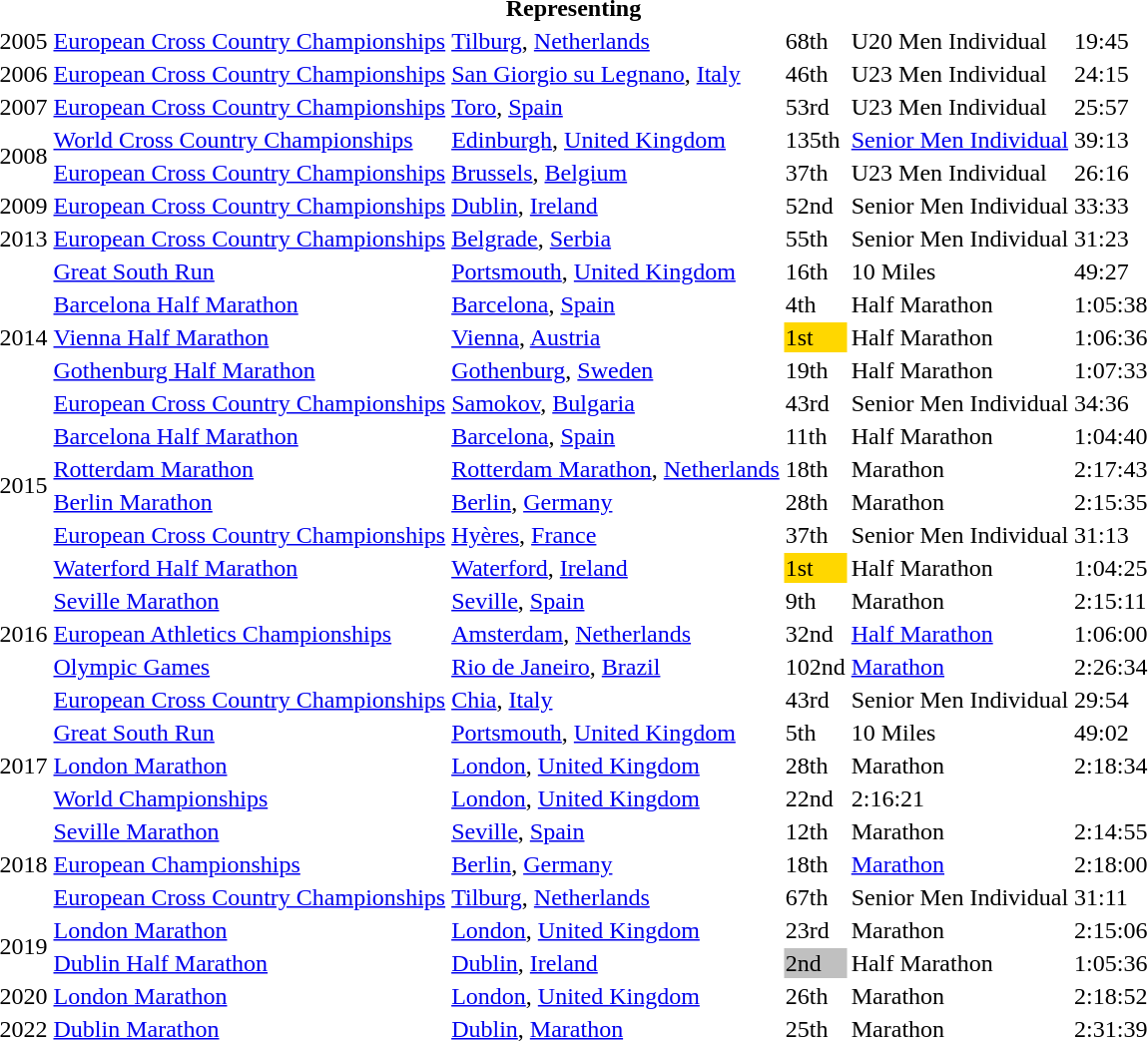<table>
<tr>
<th colspan="6">Representing </th>
</tr>
<tr>
<td>2005</td>
<td><a href='#'>European Cross Country Championships</a></td>
<td><a href='#'>Tilburg</a>, <a href='#'>Netherlands</a></td>
<td>68th</td>
<td>U20 Men Individual</td>
<td>19:45</td>
</tr>
<tr>
<td>2006</td>
<td><a href='#'>European Cross Country Championships</a></td>
<td><a href='#'>San Giorgio su Legnano</a>, <a href='#'>Italy</a></td>
<td>46th</td>
<td>U23 Men Individual</td>
<td>24:15</td>
</tr>
<tr>
<td>2007</td>
<td><a href='#'>European Cross Country Championships</a></td>
<td><a href='#'>Toro</a>, <a href='#'>Spain</a></td>
<td>53rd</td>
<td>U23 Men Individual</td>
<td>25:57</td>
</tr>
<tr>
<td rowspan=2>2008</td>
<td><a href='#'>World Cross Country Championships</a></td>
<td><a href='#'>Edinburgh</a>, <a href='#'>United Kingdom</a></td>
<td>135th</td>
<td><a href='#'>Senior Men Individual</a></td>
<td>39:13</td>
</tr>
<tr>
<td><a href='#'>European Cross Country Championships</a></td>
<td><a href='#'>Brussels</a>, <a href='#'>Belgium</a></td>
<td>37th</td>
<td>U23 Men Individual</td>
<td>26:16</td>
</tr>
<tr>
<td>2009</td>
<td><a href='#'>European Cross Country Championships</a></td>
<td><a href='#'>Dublin</a>, <a href='#'>Ireland</a></td>
<td>52nd</td>
<td>Senior Men Individual</td>
<td>33:33</td>
</tr>
<tr>
<td>2013</td>
<td><a href='#'>European Cross Country Championships</a></td>
<td><a href='#'>Belgrade</a>, <a href='#'>Serbia</a></td>
<td>55th</td>
<td>Senior Men Individual</td>
<td>31:23</td>
</tr>
<tr>
<td rowspan=5>2014</td>
<td><a href='#'>Great South Run</a></td>
<td><a href='#'>Portsmouth</a>, <a href='#'>United Kingdom</a></td>
<td>16th</td>
<td>10 Miles</td>
<td>49:27</td>
</tr>
<tr>
<td><a href='#'>Barcelona Half Marathon</a></td>
<td><a href='#'>Barcelona</a>, <a href='#'>Spain</a></td>
<td>4th</td>
<td>Half Marathon</td>
<td>1:05:38</td>
</tr>
<tr>
<td><a href='#'>Vienna Half Marathon</a></td>
<td><a href='#'>Vienna</a>, <a href='#'>Austria</a></td>
<td bgcolor=gold>1st</td>
<td>Half Marathon</td>
<td>1:06:36</td>
</tr>
<tr>
<td><a href='#'>Gothenburg Half Marathon</a></td>
<td><a href='#'>Gothenburg</a>, <a href='#'>Sweden</a></td>
<td>19th</td>
<td>Half Marathon</td>
<td>1:07:33</td>
</tr>
<tr>
<td><a href='#'>European Cross Country Championships</a></td>
<td><a href='#'>Samokov</a>, <a href='#'>Bulgaria</a></td>
<td>43rd</td>
<td>Senior Men Individual</td>
<td>34:36</td>
</tr>
<tr>
<td rowspan=4>2015</td>
<td><a href='#'>Barcelona Half Marathon</a></td>
<td><a href='#'>Barcelona</a>, <a href='#'>Spain</a></td>
<td>11th</td>
<td>Half Marathon</td>
<td>1:04:40</td>
</tr>
<tr>
<td><a href='#'>Rotterdam Marathon</a></td>
<td><a href='#'>Rotterdam Marathon</a>, <a href='#'>Netherlands</a></td>
<td>18th</td>
<td>Marathon</td>
<td>2:17:43</td>
</tr>
<tr>
<td><a href='#'>Berlin Marathon</a></td>
<td><a href='#'>Berlin</a>, <a href='#'>Germany</a></td>
<td>28th</td>
<td>Marathon</td>
<td>2:15:35</td>
</tr>
<tr>
<td><a href='#'>European Cross Country Championships</a></td>
<td><a href='#'>Hyères</a>, <a href='#'>France</a></td>
<td>37th</td>
<td>Senior Men Individual</td>
<td>31:13</td>
</tr>
<tr>
<td rowspan=5>2016</td>
<td><a href='#'>Waterford Half Marathon</a></td>
<td><a href='#'>Waterford</a>, <a href='#'>Ireland</a></td>
<td bgcolor=gold>1st</td>
<td>Half Marathon</td>
<td>1:04:25</td>
</tr>
<tr>
<td><a href='#'>Seville Marathon</a></td>
<td><a href='#'>Seville</a>, <a href='#'>Spain</a></td>
<td>9th</td>
<td>Marathon</td>
<td>2:15:11</td>
</tr>
<tr>
<td><a href='#'>European Athletics Championships</a></td>
<td><a href='#'>Amsterdam</a>, <a href='#'>Netherlands</a></td>
<td>32nd</td>
<td><a href='#'>Half Marathon</a></td>
<td>1:06:00</td>
</tr>
<tr>
<td><a href='#'>Olympic Games</a></td>
<td><a href='#'>Rio de Janeiro</a>, <a href='#'>Brazil</a></td>
<td>102nd</td>
<td><a href='#'>Marathon</a></td>
<td>2:26:34</td>
</tr>
<tr>
<td><a href='#'>European Cross Country Championships</a></td>
<td><a href='#'>Chia</a>, <a href='#'>Italy</a></td>
<td>43rd</td>
<td>Senior Men Individual</td>
<td>29:54</td>
</tr>
<tr>
<td rowspan=3>2017</td>
<td><a href='#'>Great South Run</a></td>
<td><a href='#'>Portsmouth</a>, <a href='#'>United Kingdom</a></td>
<td>5th</td>
<td>10 Miles</td>
<td>49:02</td>
</tr>
<tr>
<td><a href='#'>London Marathon</a></td>
<td><a href='#'>London</a>, <a href='#'>United Kingdom</a></td>
<td>28th</td>
<td>Marathon</td>
<td>2:18:34</td>
</tr>
<tr>
<td><a href='#'>World Championships</a></td>
<td><a href='#'>London</a>, <a href='#'>United Kingdom</a></td>
<td>22nd</td>
<td>2:16:21</td>
</tr>
<tr>
<td rowspan=3>2018</td>
<td><a href='#'>Seville Marathon</a></td>
<td><a href='#'>Seville</a>, <a href='#'>Spain</a></td>
<td>12th</td>
<td>Marathon</td>
<td>2:14:55</td>
</tr>
<tr>
<td><a href='#'>European Championships</a></td>
<td><a href='#'>Berlin</a>, <a href='#'>Germany</a></td>
<td>18th</td>
<td><a href='#'>Marathon</a></td>
<td>2:18:00</td>
</tr>
<tr>
<td><a href='#'>European Cross Country Championships</a></td>
<td><a href='#'>Tilburg</a>, <a href='#'>Netherlands</a></td>
<td>67th</td>
<td>Senior Men Individual</td>
<td>31:11</td>
</tr>
<tr>
<td rowspan=2>2019</td>
<td><a href='#'>London Marathon</a></td>
<td><a href='#'>London</a>, <a href='#'>United Kingdom</a></td>
<td>23rd</td>
<td>Marathon</td>
<td>2:15:06</td>
</tr>
<tr>
<td><a href='#'>Dublin Half Marathon</a></td>
<td><a href='#'>Dublin</a>, <a href='#'>Ireland</a></td>
<td bgcolor=silver>2nd</td>
<td>Half Marathon</td>
<td>1:05:36</td>
</tr>
<tr>
<td>2020</td>
<td><a href='#'>London Marathon</a></td>
<td><a href='#'>London</a>, <a href='#'>United Kingdom</a></td>
<td>26th</td>
<td>Marathon</td>
<td>2:18:52</td>
</tr>
<tr>
<td>2022</td>
<td><a href='#'>Dublin Marathon</a></td>
<td><a href='#'>Dublin</a>, <a href='#'>Marathon</a></td>
<td>25th</td>
<td>Marathon</td>
<td>2:31:39</td>
</tr>
</table>
